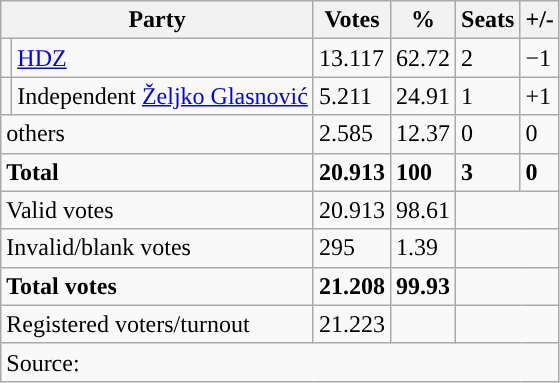<table class="wikitable" style="text-align: left;">
<tr>
<th colspan="2">Party</th>
<th>Votes</th>
<th>%</th>
<th>Seats</th>
<th>+/-</th>
</tr>
<tr>
<td style="background-color: "></td>
<td><a href='#'>HDZ</a></td>
<td>13.117</td>
<td>62.72</td>
<td>2</td>
<td>−1</td>
</tr>
<tr>
<td style="background-color: "></td>
<td>Independent <a href='#'>Željko Glasnović</a></td>
<td>5.211</td>
<td>24.91</td>
<td>1</td>
<td>+1</td>
</tr>
<tr>
<td colspan="2">others</td>
<td>2.585</td>
<td>12.37</td>
<td>0</td>
<td>0</td>
</tr>
<tr>
<td colspan="2"><strong>Total</strong></td>
<td><strong>20.913</strong></td>
<td><strong>100</strong></td>
<td><strong>3</strong></td>
<td><strong>0</strong></td>
</tr>
<tr>
<td colspan="2">Valid votes</td>
<td>20.913</td>
<td>98.61</td>
<td colspan="2"></td>
</tr>
<tr>
<td colspan="2">Invalid/blank votes</td>
<td>295</td>
<td>1.39</td>
<td colspan="2"></td>
</tr>
<tr>
<td colspan="2"><strong>Total votes</strong></td>
<td><strong>21.208</strong></td>
<td><strong>99.93</strong></td>
<td colspan="2"></td>
</tr>
<tr>
<td colspan="2">Registered voters/turnout</td>
<td votes14="5343">21.223</td>
<td></td>
<td colspan="2"></td>
</tr>
<tr>
<td colspan="6">Source: </td>
</tr>
</table>
